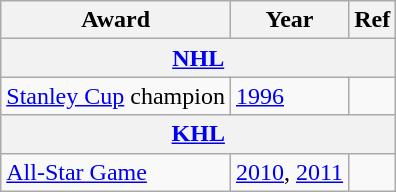<table class="wikitable">
<tr>
<th>Award</th>
<th>Year</th>
<th>Ref</th>
</tr>
<tr>
<th colspan="3"><a href='#'>NHL</a></th>
</tr>
<tr>
<td><a href='#'>Stanley Cup</a> champion</td>
<td><a href='#'>1996</a></td>
<td></td>
</tr>
<tr>
<th colspan="3"><a href='#'>KHL</a></th>
</tr>
<tr>
<td><a href='#'>All-Star Game</a></td>
<td><a href='#'>2010</a>, <a href='#'>2011</a></td>
<td></td>
</tr>
</table>
